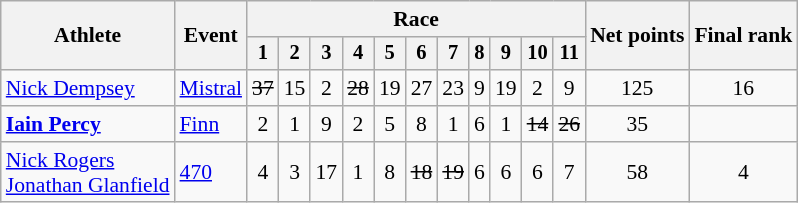<table class="wikitable" style="font-size:90%">
<tr>
<th rowspan="2">Athlete</th>
<th rowspan="2">Event</th>
<th colspan=11>Race</th>
<th rowspan=2>Net points</th>
<th rowspan=2>Final rank</th>
</tr>
<tr style="font-size:95%">
<th>1</th>
<th>2</th>
<th>3</th>
<th>4</th>
<th>5</th>
<th>6</th>
<th>7</th>
<th>8</th>
<th>9</th>
<th>10</th>
<th>11</th>
</tr>
<tr align=center>
<td align=left><a href='#'>Nick Dempsey</a></td>
<td align=left><a href='#'>Mistral</a></td>
<td><s>37</s><br><small></small></td>
<td>15</td>
<td>2</td>
<td><s>28</s></td>
<td>19</td>
<td>27</td>
<td>23</td>
<td>9</td>
<td>19</td>
<td>2</td>
<td>9</td>
<td>125</td>
<td>16</td>
</tr>
<tr align=center>
<td align=left><strong><a href='#'>Iain Percy</a></strong></td>
<td align=left><a href='#'>Finn</a></td>
<td>2</td>
<td>1</td>
<td>9</td>
<td>2</td>
<td>5</td>
<td>8</td>
<td>1</td>
<td>6</td>
<td>1</td>
<td><s>14</s></td>
<td><s>26</s><br><small></small></td>
<td>35</td>
<td></td>
</tr>
<tr align=center>
<td align=left><a href='#'>Nick Rogers</a><br><a href='#'>Jonathan Glanfield</a></td>
<td align=left><a href='#'>470</a></td>
<td>4</td>
<td>3</td>
<td>17</td>
<td>1</td>
<td>8</td>
<td><s>18</s></td>
<td><s>19</s></td>
<td>6</td>
<td>6</td>
<td>6</td>
<td>7</td>
<td>58</td>
<td>4</td>
</tr>
</table>
